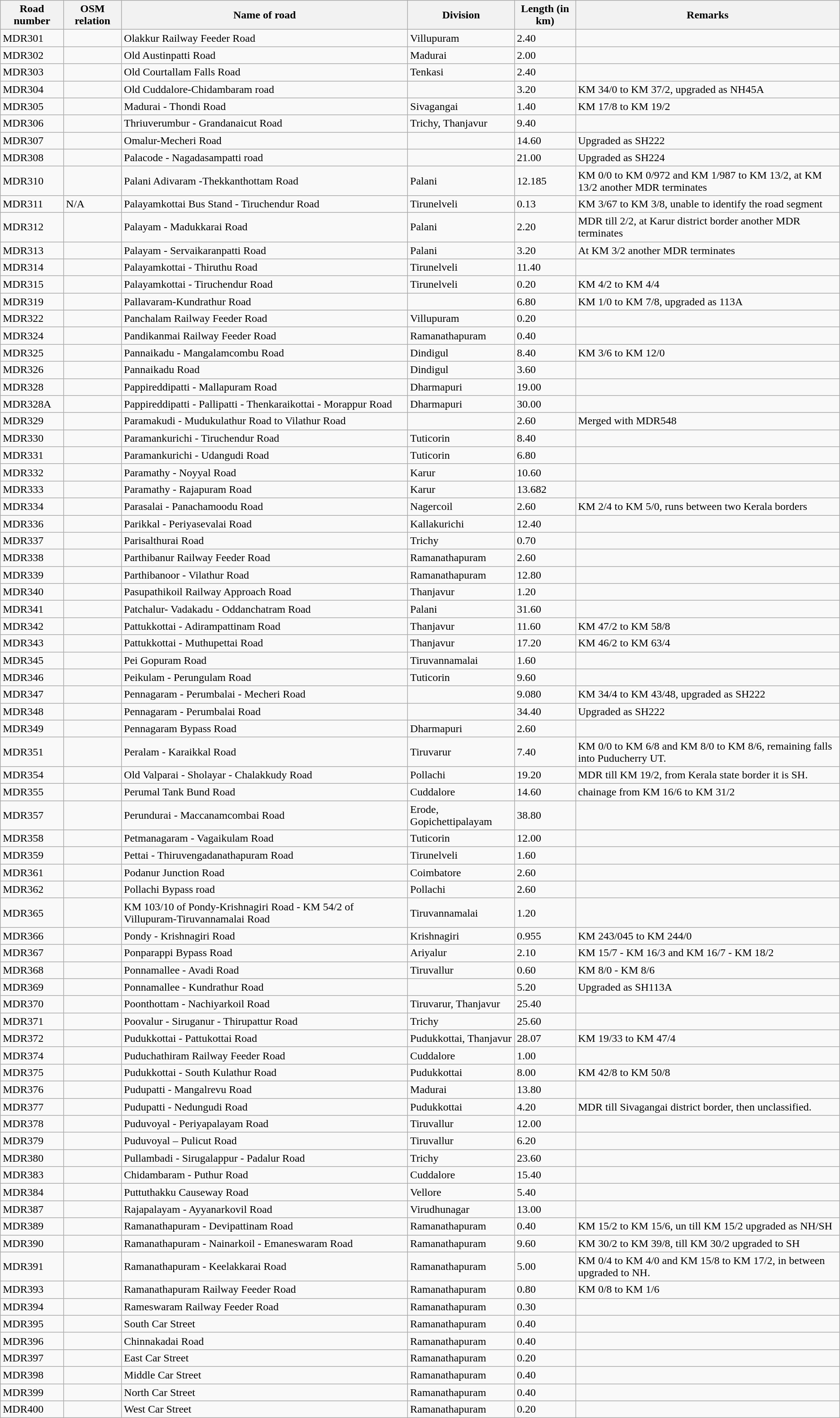<table class="wikitable">
<tr>
<th>Road number</th>
<th>OSM relation</th>
<th>Name of road</th>
<th>Division</th>
<th>Length (in km)</th>
<th>Remarks</th>
</tr>
<tr>
<td>MDR301</td>
<td></td>
<td>Olakkur Railway Feeder Road</td>
<td>Villupuram</td>
<td>2.40</td>
<td></td>
</tr>
<tr>
<td>MDR302</td>
<td></td>
<td>Old Austinpatti Road</td>
<td>Madurai</td>
<td>2.00</td>
<td></td>
</tr>
<tr>
<td>MDR303</td>
<td></td>
<td>Old Courtallam Falls Road</td>
<td>Tenkasi</td>
<td>2.40</td>
<td></td>
</tr>
<tr>
<td>MDR304</td>
<td></td>
<td>Old Cuddalore-Chidambaram road</td>
<td></td>
<td>3.20</td>
<td>KM 34/0 to KM 37/2, upgraded as NH45A</td>
</tr>
<tr>
<td>MDR305</td>
<td></td>
<td>Madurai - Thondi Road</td>
<td>Sivagangai</td>
<td>1.40</td>
<td>KM 17/8 to KM 19/2</td>
</tr>
<tr>
<td>MDR306</td>
<td></td>
<td>Thriuverumbur - Grandanaicut Road</td>
<td>Trichy, Thanjavur</td>
<td>9.40</td>
<td></td>
</tr>
<tr>
<td>MDR307</td>
<td></td>
<td>Omalur-Mecheri Road</td>
<td></td>
<td>14.60</td>
<td>Upgraded as SH222</td>
</tr>
<tr>
<td>MDR308</td>
<td></td>
<td>Palacode - Nagadasampatti road</td>
<td></td>
<td>21.00</td>
<td>Upgraded as SH224</td>
</tr>
<tr>
<td>MDR310</td>
<td></td>
<td>Palani Adivaram -Thekkanthottam Road</td>
<td>Palani</td>
<td>12.185</td>
<td>KM 0/0 to KM 0/972 and KM 1/987 to KM 13/2, at KM 13/2 another MDR terminates</td>
</tr>
<tr>
<td>MDR311</td>
<td>N/A</td>
<td>Palayamkottai Bus Stand - Tiruchendur Road</td>
<td>Tirunelveli</td>
<td>0.13</td>
<td>KM 3/67 to KM 3/8, unable to identify the road segment</td>
</tr>
<tr>
<td>MDR312</td>
<td></td>
<td>Palayam - Madukkarai Road</td>
<td>Palani</td>
<td>2.20</td>
<td>MDR till 2/2, at Karur district border another MDR terminates</td>
</tr>
<tr>
<td>MDR313</td>
<td></td>
<td>Palayam - Servaikaranpatti Road</td>
<td>Palani</td>
<td>3.20</td>
<td>At KM 3/2 another MDR terminates</td>
</tr>
<tr>
<td>MDR314</td>
<td></td>
<td>Palayamkottai - Thiruthu Road</td>
<td>Tirunelveli</td>
<td>11.40</td>
<td></td>
</tr>
<tr>
<td>MDR315</td>
<td></td>
<td>Palayamkottai - Tiruchendur Road</td>
<td>Tirunelveli</td>
<td>0.20</td>
<td>KM 4/2 to KM 4/4</td>
</tr>
<tr>
<td>MDR319</td>
<td></td>
<td>Pallavaram-Kundrathur Road</td>
<td></td>
<td>6.80</td>
<td>KM 1/0 to KM 7/8, upgraded as 113A</td>
</tr>
<tr>
<td>MDR322</td>
<td></td>
<td>Panchalam Railway Feeder Road</td>
<td>Villupuram</td>
<td>0.20</td>
<td></td>
</tr>
<tr>
<td>MDR324</td>
<td></td>
<td>Pandikanmai Railway Feeder Road</td>
<td>Ramanathapuram</td>
<td>0.40</td>
<td></td>
</tr>
<tr>
<td>MDR325</td>
<td></td>
<td>Pannaikadu - Mangalamcombu Road</td>
<td>Dindigul</td>
<td>8.40</td>
<td>KM 3/6 to KM 12/0</td>
</tr>
<tr>
<td>MDR326</td>
<td></td>
<td>Pannaikadu Road</td>
<td>Dindigul</td>
<td>3.60</td>
<td></td>
</tr>
<tr>
<td>MDR328</td>
<td></td>
<td>Pappireddipatti - Mallapuram Road</td>
<td>Dharmapuri</td>
<td>19.00</td>
<td></td>
</tr>
<tr>
<td>MDR328A</td>
<td></td>
<td>Pappireddipatti - Pallipatti - Thenkaraikottai - Morappur Road</td>
<td>Dharmapuri</td>
<td>30.00</td>
<td></td>
</tr>
<tr>
<td>MDR329</td>
<td></td>
<td>Paramakudi - Mudukulathur Road to Vilathur Road</td>
<td></td>
<td>2.60</td>
<td>Merged with MDR548</td>
</tr>
<tr>
<td>MDR330</td>
<td></td>
<td>Paramankurichi - Tiruchendur Road</td>
<td>Tuticorin</td>
<td>8.40</td>
<td></td>
</tr>
<tr>
<td>MDR331</td>
<td></td>
<td>Paramankurichi - Udangudi Road</td>
<td>Tuticorin</td>
<td>6.80</td>
<td></td>
</tr>
<tr>
<td>MDR332</td>
<td></td>
<td>Paramathy - Noyyal Road</td>
<td>Karur</td>
<td>10.60</td>
<td></td>
</tr>
<tr>
<td>MDR333</td>
<td></td>
<td>Paramathy - Rajapuram Road</td>
<td>Karur</td>
<td>13.682</td>
<td></td>
</tr>
<tr>
<td>MDR334</td>
<td></td>
<td>Parasalai - Panachamoodu Road</td>
<td>Nagercoil</td>
<td>2.60</td>
<td>KM 2/4 to KM 5/0, runs between two Kerala borders</td>
</tr>
<tr>
<td>MDR336</td>
<td></td>
<td>Parikkal - Periyasevalai Road</td>
<td>Kallakurichi</td>
<td>12.40</td>
<td></td>
</tr>
<tr>
<td>MDR337</td>
<td></td>
<td>Parisalthurai Road</td>
<td>Trichy</td>
<td>0.70</td>
<td></td>
</tr>
<tr>
<td>MDR338</td>
<td></td>
<td>Parthibanur Railway Feeder Road</td>
<td>Ramanathapuram</td>
<td>2.60</td>
<td></td>
</tr>
<tr>
<td>MDR339</td>
<td></td>
<td>Parthibanoor - Vilathur Road</td>
<td>Ramanathapuram</td>
<td>12.80</td>
<td></td>
</tr>
<tr>
<td>MDR340</td>
<td></td>
<td>Pasupathikoil Railway Approach Road</td>
<td>Thanjavur</td>
<td>1.20</td>
<td></td>
</tr>
<tr>
<td>MDR341</td>
<td></td>
<td>Patchalur- Vadakadu - Oddanchatram Road</td>
<td>Palani</td>
<td>31.60</td>
<td></td>
</tr>
<tr>
<td>MDR342</td>
<td></td>
<td>Pattukkottai - Adirampattinam Road</td>
<td>Thanjavur</td>
<td>11.60</td>
<td>KM 47/2 to KM 58/8</td>
</tr>
<tr>
<td>MDR343</td>
<td></td>
<td>Pattukkottai - Muthupettai Road</td>
<td>Thanjavur</td>
<td>17.20</td>
<td>KM 46/2 to KM 63/4</td>
</tr>
<tr>
<td>MDR345</td>
<td></td>
<td>Pei Gopuram Road</td>
<td>Tiruvannamalai</td>
<td>1.60</td>
<td></td>
</tr>
<tr>
<td>MDR346</td>
<td></td>
<td>Peikulam - Perungulam Road</td>
<td>Tuticorin</td>
<td>9.60</td>
<td></td>
</tr>
<tr>
<td>MDR347</td>
<td></td>
<td>Pennagaram - Perumbalai - Mecheri Road</td>
<td></td>
<td>9.080</td>
<td>KM 34/4 to KM 43/48, upgraded as SH222</td>
</tr>
<tr>
<td>MDR348</td>
<td></td>
<td>Pennagaram - Perumbalai Road</td>
<td></td>
<td>34.40</td>
<td>Upgraded as SH222</td>
</tr>
<tr>
<td>MDR349</td>
<td></td>
<td>Pennagaram Bypass Road</td>
<td>Dharmapuri</td>
<td>2.60</td>
<td></td>
</tr>
<tr>
<td>MDR351</td>
<td></td>
<td>Peralam - Karaikkal Road</td>
<td>Tiruvarur</td>
<td>7.40</td>
<td>KM 0/0 to KM 6/8 and KM 8/0 to KM 8/6, remaining falls into Puducherry UT.</td>
</tr>
<tr>
<td>MDR354</td>
<td></td>
<td>Old Valparai - Sholayar - Chalakkudy Road</td>
<td>Pollachi</td>
<td>19.20</td>
<td>MDR till KM 19/2, from Kerala state border it is SH.</td>
</tr>
<tr>
<td>MDR355</td>
<td></td>
<td>Perumal Tank Bund Road</td>
<td>Cuddalore</td>
<td>14.60</td>
<td>chainage from KM 16/6 to KM 31/2</td>
</tr>
<tr>
<td>MDR357</td>
<td></td>
<td>Perundurai - Maccanamcombai Road</td>
<td>Erode, Gopichettipalayam</td>
<td>38.80</td>
<td></td>
</tr>
<tr>
<td>MDR358</td>
<td></td>
<td>Petmanagaram - Vagaikulam Road</td>
<td>Tuticorin</td>
<td>12.00</td>
<td></td>
</tr>
<tr>
<td>MDR359</td>
<td></td>
<td>Pettai - Thiruvengadanathapuram Road</td>
<td>Tirunelveli</td>
<td>1.60</td>
<td></td>
</tr>
<tr>
<td>MDR361</td>
<td></td>
<td>Podanur Junction Road</td>
<td>Coimbatore</td>
<td>2.60</td>
<td></td>
</tr>
<tr>
<td>MDR362</td>
<td></td>
<td>Pollachi Bypass road</td>
<td>Pollachi</td>
<td>2.60</td>
<td></td>
</tr>
<tr>
<td>MDR365</td>
<td></td>
<td>KM 103/10 of Pondy-Krishnagiri Road - KM 54/2 of Villupuram-Tiruvannamalai Road</td>
<td>Tiruvannamalai</td>
<td>1.20</td>
<td></td>
</tr>
<tr>
<td>MDR366</td>
<td></td>
<td>Pondy - Krishnagiri Road</td>
<td>Krishnagiri</td>
<td>0.955</td>
<td>KM 243/045 to KM 244/0</td>
</tr>
<tr>
<td>MDR367</td>
<td></td>
<td>Ponparappi Bypass Road</td>
<td>Ariyalur</td>
<td>2.10</td>
<td>KM 15/7 - KM 16/3 and KM 16/7 - KM 18/2</td>
</tr>
<tr>
<td>MDR368</td>
<td></td>
<td>Ponnamallee - Avadi Road</td>
<td>Tiruvallur</td>
<td>0.60</td>
<td>KM 8/0 - KM 8/6</td>
</tr>
<tr>
<td>MDR369</td>
<td></td>
<td>Ponnamallee - Kundrathur Road</td>
<td></td>
<td>5.20</td>
<td>Upgraded as SH113A</td>
</tr>
<tr>
<td>MDR370</td>
<td></td>
<td>Poonthottam - Nachiyarkoil Road</td>
<td>Tiruvarur, Thanjavur</td>
<td>25.40</td>
<td></td>
</tr>
<tr>
<td>MDR371</td>
<td></td>
<td>Poovalur - Siruganur - Thirupattur Road</td>
<td>Trichy</td>
<td>25.60</td>
<td></td>
</tr>
<tr>
<td>MDR372</td>
<td></td>
<td>Pudukkottai - Pattukottai Road</td>
<td>Pudukkottai, Thanjavur</td>
<td>28.07</td>
<td>KM 19/33 to KM 47/4</td>
</tr>
<tr>
<td>MDR374</td>
<td></td>
<td>Puduchathiram Railway Feeder Road</td>
<td>Cuddalore</td>
<td>1.00</td>
<td></td>
</tr>
<tr>
<td>MDR375</td>
<td></td>
<td>Pudukkottai - South Kulathur Road</td>
<td>Pudukkottai</td>
<td>8.00</td>
<td>KM 42/8 to KM 50/8</td>
</tr>
<tr>
<td>MDR376</td>
<td></td>
<td>Pudupatti - Mangalrevu Road</td>
<td>Madurai</td>
<td>13.80</td>
<td></td>
</tr>
<tr>
<td>MDR377</td>
<td></td>
<td>Pudupatti - Nedungudi Road</td>
<td>Pudukkottai</td>
<td>4.20</td>
<td>MDR till Sivagangai district border, then unclassified.</td>
</tr>
<tr>
<td>MDR378</td>
<td></td>
<td>Puduvoyal - Periyapalayam Road</td>
<td>Tiruvallur</td>
<td>12.00</td>
<td></td>
</tr>
<tr>
<td>MDR379</td>
<td></td>
<td>Puduvoyal – Pulicut Road</td>
<td>Tiruvallur</td>
<td>6.20</td>
<td></td>
</tr>
<tr>
<td>MDR380</td>
<td></td>
<td>Pullambadi - Sirugalappur - Padalur Road</td>
<td>Trichy</td>
<td>23.60</td>
<td></td>
</tr>
<tr>
<td>MDR383</td>
<td></td>
<td>Chidambaram - Puthur Road</td>
<td>Cuddalore</td>
<td>15.40</td>
<td></td>
</tr>
<tr>
<td>MDR384</td>
<td></td>
<td>Puttuthakku Causeway Road</td>
<td>Vellore</td>
<td>5.40</td>
<td></td>
</tr>
<tr>
<td>MDR387</td>
<td></td>
<td>Rajapalayam - Ayyanarkovil Road</td>
<td>Virudhunagar</td>
<td>13.00</td>
<td></td>
</tr>
<tr>
<td>MDR389</td>
<td></td>
<td>Ramanathapuram - Devipattinam Road</td>
<td>Ramanathapuram</td>
<td>0.40</td>
<td>KM 15/2 to KM 15/6, un till KM 15/2 upgraded as NH/SH</td>
</tr>
<tr>
<td>MDR390</td>
<td></td>
<td>Ramanathapuram - Nainarkoil - Emaneswaram Road</td>
<td>Ramanathapuram</td>
<td>9.60</td>
<td>KM 30/2 to KM 39/8, till KM 30/2 upgraded to SH</td>
</tr>
<tr>
<td>MDR391</td>
<td></td>
<td>Ramanathapuram - Keelakkarai Road</td>
<td>Ramanathapuram</td>
<td>5.00</td>
<td>KM 0/4 to KM 4/0 and KM 15/8 to KM 17/2, in between upgraded to NH.</td>
</tr>
<tr>
<td>MDR393</td>
<td></td>
<td>Ramanathapuram Railway Feeder Road</td>
<td>Ramanathapuram</td>
<td>0.80</td>
<td>KM 0/8 to KM 1/6</td>
</tr>
<tr>
<td>MDR394</td>
<td></td>
<td>Rameswaram Railway Feeder Road</td>
<td>Ramanathapuram</td>
<td>0.30</td>
<td></td>
</tr>
<tr>
<td>MDR395</td>
<td></td>
<td>South Car Street</td>
<td>Ramanathapuram</td>
<td>0.40</td>
<td></td>
</tr>
<tr>
<td>MDR396</td>
<td></td>
<td>Chinnakadai Road</td>
<td>Ramanathapuram</td>
<td>0.40</td>
<td></td>
</tr>
<tr>
<td>MDR397</td>
<td></td>
<td>East Car Street</td>
<td>Ramanathapuram</td>
<td>0.20</td>
<td></td>
</tr>
<tr>
<td>MDR398</td>
<td></td>
<td>Middle Car Street</td>
<td>Ramanathapuram</td>
<td>0.40</td>
<td></td>
</tr>
<tr>
<td>MDR399</td>
<td></td>
<td>North Car Street</td>
<td>Ramanathapuram</td>
<td>0.40</td>
<td></td>
</tr>
<tr>
<td>MDR400</td>
<td></td>
<td>West Car Street</td>
<td>Ramanathapuram</td>
<td>0.20</td>
<td></td>
</tr>
</table>
